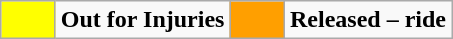<table class="wikitable" style="text-align: right;">
<tr>
<td style="background:#ff0; width:29px;"></td>
<td><strong>Out for Injuries</strong></td>
<td style="background:#ff9f00; width:29px;"></td>
<td><strong>Released – ride</strong></td>
</tr>
</table>
